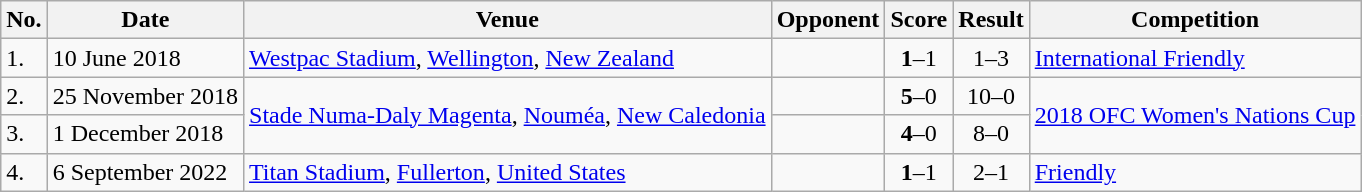<table class="wikitable">
<tr>
<th>No.</th>
<th>Date</th>
<th>Venue</th>
<th>Opponent</th>
<th>Score</th>
<th>Result</th>
<th>Competition</th>
</tr>
<tr>
<td>1.</td>
<td>10 June 2018</td>
<td><a href='#'>Westpac Stadium</a>, <a href='#'>Wellington</a>, <a href='#'>New Zealand</a></td>
<td></td>
<td align=center><strong>1</strong>–1</td>
<td align=center>1–3</td>
<td><a href='#'>International Friendly</a></td>
</tr>
<tr>
<td>2.</td>
<td>25 November 2018</td>
<td rowspan="2"><a href='#'>Stade Numa-Daly Magenta</a>, <a href='#'>Nouméa</a>, <a href='#'>New Caledonia</a></td>
<td></td>
<td align=center><strong>5</strong>–0</td>
<td align=center>10–0</td>
<td rowspan="2"><a href='#'>2018 OFC Women's Nations Cup</a></td>
</tr>
<tr>
<td>3.</td>
<td>1 December 2018</td>
<td></td>
<td align=center><strong>4</strong>–0</td>
<td align=center>8–0</td>
</tr>
<tr>
<td>4.</td>
<td>6 September 2022</td>
<td><a href='#'>Titan Stadium</a>, <a href='#'>Fullerton</a>, <a href='#'>United States</a></td>
<td></td>
<td style="text-align:center;"><strong>1</strong>–1</td>
<td style="text-align:center;">2–1</td>
<td><a href='#'>Friendly</a></td>
</tr>
</table>
